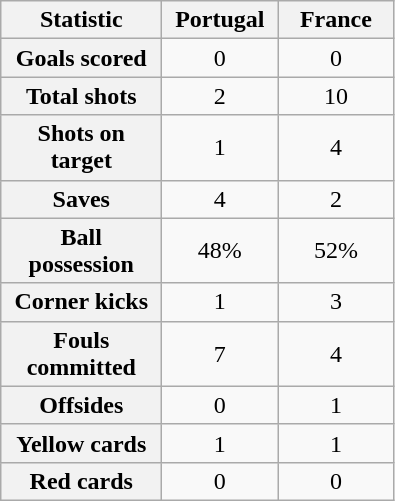<table class="wikitable plainrowheaders" style="text-align:center">
<tr>
<th scope="col" style="width:100px">Statistic</th>
<th scope="col" style="width:70px">Portugal</th>
<th scope="col" style="width:70px">France</th>
</tr>
<tr>
<th scope=row>Goals scored</th>
<td>0</td>
<td>0</td>
</tr>
<tr>
<th scope=row>Total shots</th>
<td>2</td>
<td>10</td>
</tr>
<tr>
<th scope=row>Shots on target</th>
<td>1</td>
<td>4</td>
</tr>
<tr>
<th scope=row>Saves</th>
<td>4</td>
<td>2</td>
</tr>
<tr>
<th scope=row>Ball possession</th>
<td>48%</td>
<td>52%</td>
</tr>
<tr>
<th scope=row>Corner kicks</th>
<td>1</td>
<td>3</td>
</tr>
<tr>
<th scope=row>Fouls committed</th>
<td>7</td>
<td>4</td>
</tr>
<tr>
<th scope=row>Offsides</th>
<td>0</td>
<td>1</td>
</tr>
<tr>
<th scope=row>Yellow cards</th>
<td>1</td>
<td>1</td>
</tr>
<tr>
<th scope=row>Red cards</th>
<td>0</td>
<td>0</td>
</tr>
</table>
